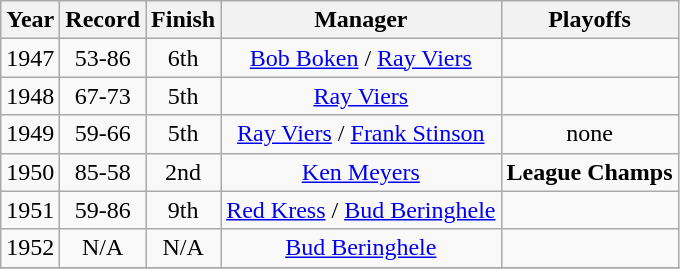<table class="wikitable" style="text-align:center">
<tr>
<th>Year</th>
<th>Record</th>
<th>Finish</th>
<th>Manager</th>
<th>Playoffs</th>
</tr>
<tr>
<td>1947</td>
<td>53-86</td>
<td>6th</td>
<td><a href='#'>Bob Boken</a> / <a href='#'>Ray Viers</a></td>
<td></td>
</tr>
<tr>
<td>1948</td>
<td>67-73</td>
<td>5th</td>
<td><a href='#'>Ray Viers</a></td>
<td></td>
</tr>
<tr>
<td>1949</td>
<td>59-66</td>
<td>5th</td>
<td><a href='#'>Ray Viers</a> / <a href='#'>Frank Stinson</a></td>
<td>none</td>
</tr>
<tr>
<td>1950</td>
<td>85-58</td>
<td>2nd</td>
<td><a href='#'>Ken Meyers</a></td>
<td><strong>League Champs</strong></td>
</tr>
<tr>
<td>1951</td>
<td>59-86</td>
<td>9th</td>
<td><a href='#'>Red Kress</a> / <a href='#'>Bud Beringhele</a></td>
<td></td>
</tr>
<tr>
<td>1952</td>
<td>N/A</td>
<td>N/A</td>
<td><a href='#'>Bud Beringhele</a></td>
<td></td>
</tr>
<tr>
</tr>
</table>
